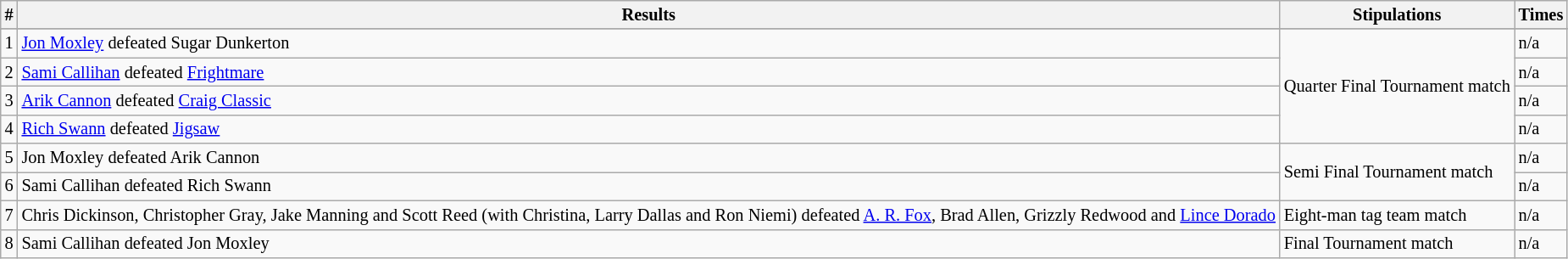<table style="font-size: 85%" class="wikitable sortable">
<tr>
<th><strong>#</strong></th>
<th><strong>Results</strong></th>
<th><strong>Stipulations</strong></th>
<th><strong>Times</strong></th>
</tr>
<tr>
</tr>
<tr>
<td>1</td>
<td><a href='#'>Jon Moxley</a> defeated Sugar Dunkerton</td>
<td rowspan="4">Quarter Final Tournament match</td>
<td>n/a</td>
</tr>
<tr>
<td>2</td>
<td><a href='#'>Sami Callihan</a> defeated <a href='#'>Frightmare</a></td>
<td>n/a</td>
</tr>
<tr>
<td>3</td>
<td><a href='#'>Arik Cannon</a> defeated <a href='#'>Craig Classic</a></td>
<td>n/a</td>
</tr>
<tr>
<td>4</td>
<td><a href='#'>Rich Swann</a> defeated <a href='#'>Jigsaw</a></td>
<td>n/a</td>
</tr>
<tr>
<td>5</td>
<td>Jon Moxley defeated Arik Cannon</td>
<td rowspan="2">Semi Final Tournament match</td>
<td>n/a</td>
</tr>
<tr>
<td>6</td>
<td>Sami Callihan defeated Rich Swann</td>
<td>n/a</td>
</tr>
<tr>
<td>7</td>
<td>Chris Dickinson, Christopher Gray, Jake Manning and Scott Reed (with Christina, Larry Dallas and Ron Niemi) defeated <a href='#'>A. R. Fox</a>, Brad Allen, Grizzly Redwood and <a href='#'>Lince Dorado</a></td>
<td>Eight-man tag team match</td>
<td>n/a</td>
</tr>
<tr>
<td>8</td>
<td>Sami Callihan defeated Jon Moxley</td>
<td>Final Tournament match</td>
<td>n/a</td>
</tr>
</table>
